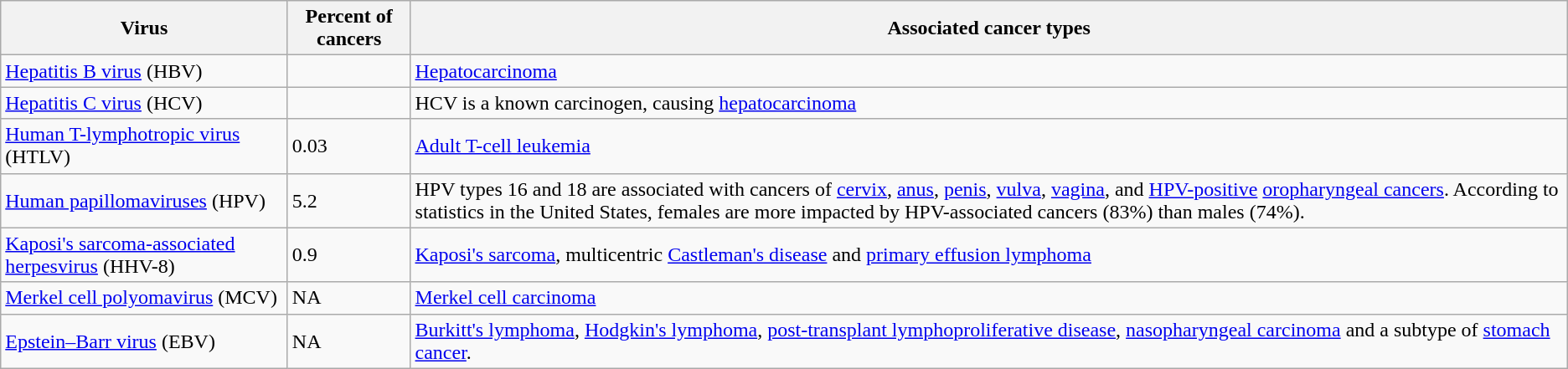<table class=wikitable>
<tr>
<th>Virus</th>
<th>Percent of cancers</th>
<th>Associated cancer types</th>
</tr>
<tr>
<td><a href='#'>Hepatitis B virus</a> (HBV)</td>
<td></td>
<td><a href='#'>Hepatocarcinoma</a></td>
</tr>
<tr>
<td><a href='#'>Hepatitis C virus</a> (HCV)</td>
<td></td>
<td>HCV is a known carcinogen, causing <a href='#'>hepatocarcinoma</a></td>
</tr>
<tr>
<td><a href='#'>Human T-lymphotropic virus</a> (HTLV)</td>
<td>0.03</td>
<td><a href='#'>Adult T-cell leukemia</a></td>
</tr>
<tr>
<td><a href='#'>Human papillomaviruses</a> (HPV)</td>
<td>5.2</td>
<td>HPV types 16 and 18 are associated with cancers of <a href='#'>cervix</a>, <a href='#'>anus</a>, <a href='#'>penis</a>, <a href='#'>vulva</a>, <a href='#'>vagina</a>, and <a href='#'>HPV-positive</a> <a href='#'>oropharyngeal cancers</a>. According to statistics in the United States, females are more impacted by HPV-associated cancers (83%) than males (74%).</td>
</tr>
<tr>
<td><a href='#'>Kaposi's sarcoma-associated herpesvirus</a> (HHV-8)</td>
<td>0.9</td>
<td><a href='#'>Kaposi's sarcoma</a>, multicentric <a href='#'>Castleman's disease</a> and <a href='#'>primary effusion lymphoma</a></td>
</tr>
<tr>
<td><a href='#'>Merkel cell polyomavirus</a> (MCV)</td>
<td>NA</td>
<td><a href='#'>Merkel cell carcinoma</a></td>
</tr>
<tr>
<td><a href='#'>Epstein–Barr virus</a> (EBV)</td>
<td>NA</td>
<td><a href='#'>Burkitt's lymphoma</a>, <a href='#'>Hodgkin's lymphoma</a>, <a href='#'>post-transplant lymphoproliferative disease</a>, <a href='#'>nasopharyngeal carcinoma</a> and a subtype of <a href='#'>stomach cancer</a>.</td>
</tr>
</table>
